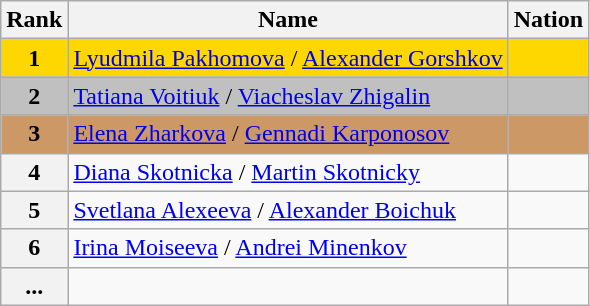<table class="wikitable">
<tr>
<th>Rank</th>
<th>Name</th>
<th>Nation</th>
</tr>
<tr bgcolor="gold">
<td align="center"><strong>1</strong></td>
<td><a href='#'>Lyudmila Pakhomova</a> / <a href='#'>Alexander Gorshkov</a></td>
<td></td>
</tr>
<tr bgcolor="silver">
<td align="center"><strong>2</strong></td>
<td><a href='#'>Tatiana Voitiuk</a> / <a href='#'>Viacheslav Zhigalin</a></td>
<td></td>
</tr>
<tr bgcolor="cc9966">
<td align="center"><strong>3</strong></td>
<td><a href='#'>Elena Zharkova</a> / <a href='#'>Gennadi Karponosov</a></td>
<td></td>
</tr>
<tr>
<th>4</th>
<td><a href='#'>Diana Skotnicka</a> / <a href='#'>Martin Skotnicky</a></td>
<td></td>
</tr>
<tr>
<th>5</th>
<td><a href='#'>Svetlana Alexeeva</a> / <a href='#'>Alexander Boichuk</a></td>
<td></td>
</tr>
<tr>
<th>6</th>
<td><a href='#'>Irina Moiseeva</a> / <a href='#'>Andrei Minenkov</a></td>
<td></td>
</tr>
<tr>
<th>...</th>
<td></td>
<td></td>
</tr>
</table>
